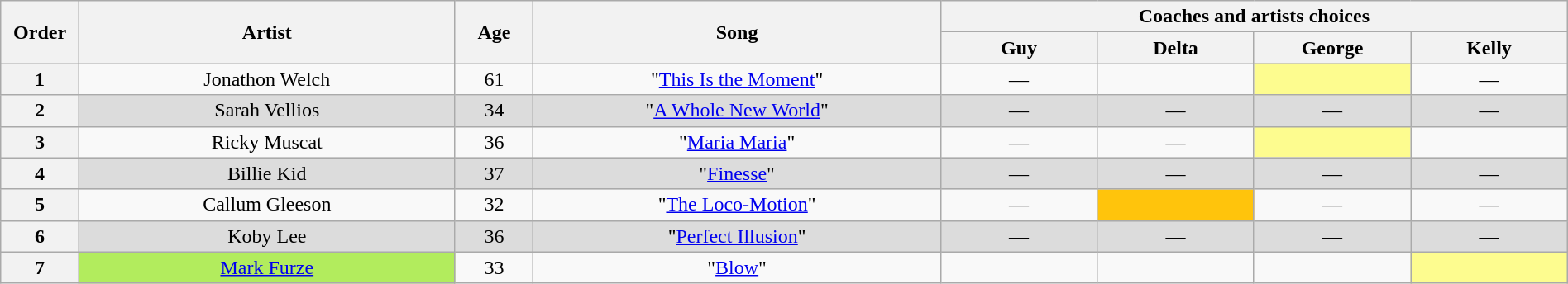<table class="wikitable" style="text-align:center; width:100%;">
<tr>
<th scope="col" rowspan="2" style="width:05%;">Order</th>
<th scope="col" rowspan="2" style="width:24%;">Artist</th>
<th scope="col" rowspan="2" style="width:05%;">Age</th>
<th scope="col" rowspan="2" style="width:26%;">Song</th>
<th colspan="4" style="width:40%;">Coaches and artists choices</th>
</tr>
<tr>
<th style="width:10%;">Guy</th>
<th style="width:10%;">Delta</th>
<th style="width:10%;">George</th>
<th style="width:10%;">Kelly</th>
</tr>
<tr>
<th>1</th>
<td>Jonathon Welch</td>
<td>61</td>
<td>"<a href='#'>This Is the Moment</a>"</td>
<td>—</td>
<td> <strong></strong> </td>
<td style="background-color:#FDFC8F;"> <strong></strong> </td>
<td>—</td>
</tr>
<tr>
<th>2</th>
<td style="background-color:#DCDCDC;">Sarah Vellios</td>
<td style="background-color:#DCDCDC;">34</td>
<td style="background-color:#DCDCDC;">"<a href='#'>A Whole New World</a>"</td>
<td style="background-color:#DCDCDC;">—</td>
<td style="background-color:#DCDCDC;">—</td>
<td style="background-color:#DCDCDC;">—</td>
<td style="background-color:#DCDCDC;">—</td>
</tr>
<tr>
<th>3</th>
<td>Ricky Muscat</td>
<td>36</td>
<td>"<a href='#'>Maria Maria</a>"</td>
<td>—</td>
<td>—</td>
<td style="background-color:#FDFC8F;"> <strong></strong> </td>
<td> <strong></strong> </td>
</tr>
<tr>
<th>4</th>
<td style="background-color:#DCDCDC;">Billie Kid</td>
<td style="background-color:#DCDCDC;">37</td>
<td style="background-color:#DCDCDC;">"<a href='#'>Finesse</a>"</td>
<td style="background-color:#DCDCDC;">—</td>
<td style="background-color:#DCDCDC;">—</td>
<td style="background-color:#DCDCDC;">—</td>
<td style="background-color:#DCDCDC;">—</td>
</tr>
<tr>
<th>5</th>
<td>Callum Gleeson</td>
<td>32</td>
<td>"<a href='#'>The Loco-Motion</a>"</td>
<td>—</td>
<td style="background-color:#FFC40C;"> <strong></strong> </td>
<td>—</td>
<td>—</td>
</tr>
<tr>
<th>6</th>
<td style="background-color:#DCDCDC;">Koby Lee</td>
<td style="background-color:#DCDCDC;">36</td>
<td style="background-color:#DCDCDC;">"<a href='#'>Perfect Illusion</a>"</td>
<td style="background-color:#DCDCDC;">—</td>
<td style="background-color:#DCDCDC;">—</td>
<td style="background-color:#DCDCDC;">—</td>
<td style="background-color:#DCDCDC;">—</td>
</tr>
<tr>
<th>7</th>
<td style="background-color:#B2EC5D;"><a href='#'>Mark Furze</a></td>
<td>33</td>
<td>"<a href='#'>Blow</a>"</td>
<td> <strong></strong> </td>
<td> <strong></strong> </td>
<td> <strong></strong> </td>
<td style="background-color:#FDFC8F;"> <strong></strong> </td>
</tr>
</table>
